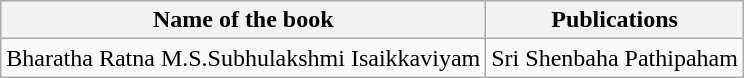<table class="wikitable sortable">
<tr>
<th>Name of the book</th>
<th>Publications</th>
</tr>
<tr>
<td>Bharatha Ratna M.S.Subhulakshmi Isaikkaviyam</td>
<td>Sri Shenbaha Pathipaham</td>
</tr>
</table>
